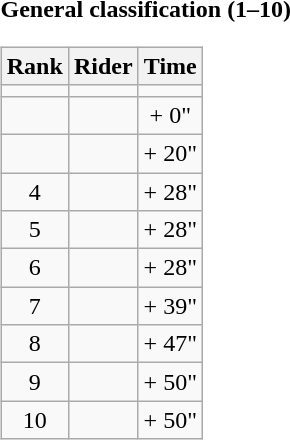<table>
<tr>
<td><strong>General classification (1–10)</strong><br><table class="wikitable">
<tr>
<th scope="col">Rank</th>
<th scope="col">Rider</th>
<th scope="col">Time</th>
</tr>
<tr>
<td style="text-align:center;"></td>
<td></td>
<td style="text-align:center;"></td>
</tr>
<tr>
<td style="text-align:center;"></td>
<td></td>
<td style="text-align:center;">+ 0"</td>
</tr>
<tr>
<td style="text-align:center;"></td>
<td></td>
<td style="text-align:center;">+ 20"</td>
</tr>
<tr>
<td style="text-align:center;">4</td>
<td></td>
<td style="text-align:center;">+ 28"</td>
</tr>
<tr>
<td style="text-align:center;">5</td>
<td></td>
<td style="text-align:center;">+ 28"</td>
</tr>
<tr>
<td style="text-align:center;">6</td>
<td></td>
<td style="text-align:center;">+ 28"</td>
</tr>
<tr>
<td style="text-align:center;">7</td>
<td></td>
<td style="text-align:center;">+ 39"</td>
</tr>
<tr>
<td style="text-align:center;">8</td>
<td></td>
<td style="text-align:center;">+ 47"</td>
</tr>
<tr>
<td style="text-align:center;">9</td>
<td></td>
<td style="text-align:center;">+ 50"</td>
</tr>
<tr>
<td style="text-align:center;">10</td>
<td></td>
<td style="text-align:center;">+ 50"</td>
</tr>
</table>
</td>
</tr>
</table>
